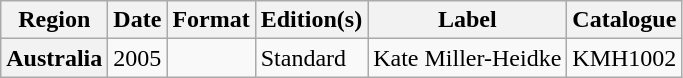<table class="wikitable plainrowheaders">
<tr>
<th scope="col">Region</th>
<th scope="col">Date</th>
<th scope="col">Format</th>
<th scope="col">Edition(s)</th>
<th scope="col">Label</th>
<th scope="col">Catalogue</th>
</tr>
<tr>
<th>Australia</th>
<td>2005</td>
<td rowspan="2"></td>
<td>Standard</td>
<td>Kate Miller-Heidke</td>
<td>KMH1002</td>
</tr>
</table>
